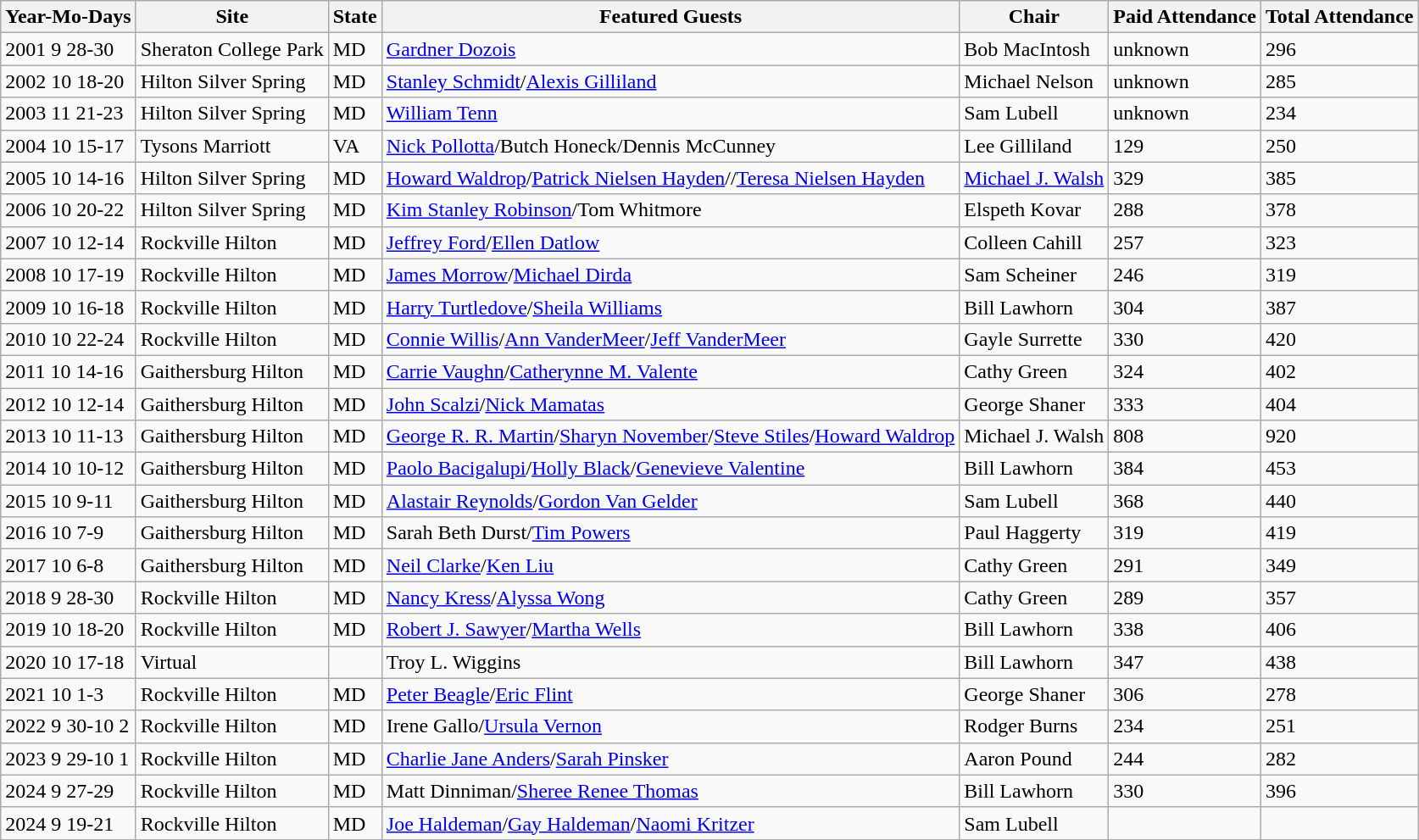<table class="wikitable sortable">
<tr>
<th>Year-Mo-Days</th>
<th>Site</th>
<th>State</th>
<th>Featured Guests</th>
<th>Chair</th>
<th>Paid Attendance</th>
<th>Total Attendance</th>
</tr>
<tr>
<td>2001 9 28-30</td>
<td>Sheraton College Park</td>
<td>MD</td>
<td><a href='#'>Gardner Dozois</a></td>
<td>Bob MacIntosh</td>
<td>unknown</td>
<td>296</td>
</tr>
<tr>
<td>2002 10 18-20</td>
<td>Hilton Silver Spring</td>
<td>MD</td>
<td><a href='#'>Stanley Schmidt</a>/<a href='#'>Alexis Gilliland</a></td>
<td>Michael Nelson</td>
<td>unknown</td>
<td>285</td>
</tr>
<tr>
<td>2003 11 21-23</td>
<td>Hilton Silver Spring</td>
<td>MD</td>
<td><a href='#'>William Tenn</a></td>
<td>Sam Lubell</td>
<td>unknown</td>
<td>234</td>
</tr>
<tr>
<td>2004 10 15-17</td>
<td>Tysons Marriott</td>
<td>VA</td>
<td><a href='#'>Nick Pollotta</a>/Butch Honeck/Dennis McCunney</td>
<td>Lee Gilliland</td>
<td>129</td>
<td>250 </td>
</tr>
<tr>
<td>2005 10 14-16</td>
<td>Hilton Silver Spring</td>
<td>MD</td>
<td><a href='#'>Howard Waldrop</a>/<a href='#'>Patrick Nielsen Hayden</a>//<a href='#'>Teresa Nielsen Hayden</a></td>
<td><a href='#'>Michael J. Walsh</a></td>
<td>329</td>
<td>385</td>
</tr>
<tr>
<td>2006 10 20-22</td>
<td>Hilton Silver Spring</td>
<td>MD</td>
<td><a href='#'>Kim Stanley Robinson</a>/Tom Whitmore</td>
<td>Elspeth Kovar</td>
<td>288</td>
<td>378</td>
</tr>
<tr>
<td>2007 10 12-14</td>
<td>Rockville Hilton</td>
<td>MD</td>
<td><a href='#'>Jeffrey Ford</a>/<a href='#'>Ellen Datlow</a></td>
<td>Colleen Cahill</td>
<td>257</td>
<td>323</td>
</tr>
<tr>
<td>2008 10 17-19</td>
<td>Rockville Hilton</td>
<td>MD</td>
<td><a href='#'>James Morrow</a>/<a href='#'>Michael Dirda</a></td>
<td>Sam Scheiner</td>
<td>246</td>
<td>319</td>
</tr>
<tr>
<td>2009 10 16-18</td>
<td>Rockville Hilton</td>
<td>MD</td>
<td><a href='#'>Harry Turtledove</a>/<a href='#'>Sheila Williams</a></td>
<td>Bill Lawhorn</td>
<td>304</td>
<td>387</td>
</tr>
<tr>
<td>2010 10 22-24</td>
<td>Rockville Hilton</td>
<td>MD</td>
<td><a href='#'>Connie Willis</a>/<a href='#'>Ann VanderMeer</a>/<a href='#'>Jeff VanderMeer</a></td>
<td>Gayle Surrette</td>
<td>330</td>
<td>420</td>
</tr>
<tr>
<td>2011 10 14-16</td>
<td>Gaithersburg Hilton</td>
<td>MD</td>
<td><a href='#'>Carrie Vaughn</a>/<a href='#'>Catherynne M. Valente</a></td>
<td>Cathy Green</td>
<td>324</td>
<td>402</td>
</tr>
<tr>
<td>2012 10 12-14</td>
<td>Gaithersburg Hilton</td>
<td>MD</td>
<td><a href='#'>John Scalzi</a>/<a href='#'>Nick Mamatas</a></td>
<td>George Shaner</td>
<td>333</td>
<td>404</td>
</tr>
<tr>
<td>2013 10 11-13</td>
<td>Gaithersburg Hilton</td>
<td>MD</td>
<td><a href='#'>George R. R. Martin</a>/<a href='#'>Sharyn November</a>/<a href='#'>Steve Stiles</a>/<a href='#'>Howard Waldrop</a></td>
<td>Michael J. Walsh</td>
<td>808</td>
<td>920</td>
</tr>
<tr>
<td>2014 10 10-12</td>
<td>Gaithersburg Hilton</td>
<td>MD</td>
<td><a href='#'>Paolo Bacigalupi</a>/<a href='#'>Holly Black</a>/<a href='#'>Genevieve Valentine</a></td>
<td>Bill Lawhorn</td>
<td>384</td>
<td>453</td>
</tr>
<tr>
<td>2015 10 9-11</td>
<td>Gaithersburg Hilton</td>
<td>MD</td>
<td><a href='#'>Alastair Reynolds</a>/<a href='#'>Gordon Van Gelder</a></td>
<td>Sam Lubell</td>
<td>368</td>
<td>440</td>
</tr>
<tr>
<td>2016 10 7-9</td>
<td>Gaithersburg Hilton</td>
<td>MD</td>
<td>Sarah Beth Durst/<a href='#'>Tim Powers</a></td>
<td>Paul Haggerty</td>
<td>319</td>
<td>419</td>
</tr>
<tr>
<td>2017 10 6-8</td>
<td>Gaithersburg Hilton</td>
<td>MD</td>
<td><a href='#'>Neil Clarke</a>/<a href='#'>Ken Liu</a></td>
<td>Cathy Green</td>
<td>291</td>
<td>349</td>
</tr>
<tr>
<td>2018 9 28-30</td>
<td>Rockville Hilton</td>
<td>MD</td>
<td><a href='#'>Nancy Kress</a>/<a href='#'>Alyssa Wong</a></td>
<td>Cathy Green</td>
<td>289</td>
<td>357</td>
</tr>
<tr>
<td>2019 10 18-20</td>
<td>Rockville Hilton</td>
<td>MD</td>
<td><a href='#'>Robert J. Sawyer</a>/<a href='#'>Martha Wells</a></td>
<td>Bill Lawhorn</td>
<td>338</td>
<td>406</td>
</tr>
<tr>
<td>2020 10 17-18</td>
<td>Virtual</td>
<td></td>
<td>Troy L. Wiggins</td>
<td>Bill Lawhorn</td>
<td>347</td>
<td>438</td>
</tr>
<tr>
<td>2021 10 1-3</td>
<td>Rockville Hilton</td>
<td>MD</td>
<td><a href='#'>Peter Beagle</a>/<a href='#'>Eric Flint</a></td>
<td>George Shaner</td>
<td>306</td>
<td>278</td>
</tr>
<tr>
<td>2022 9 30-10 2</td>
<td>Rockville Hilton</td>
<td>MD</td>
<td>Irene Gallo/<a href='#'>Ursula Vernon</a></td>
<td>Rodger Burns</td>
<td>234</td>
<td>251</td>
</tr>
<tr>
<td>2023 9 29-10 1</td>
<td>Rockville Hilton</td>
<td>MD</td>
<td><a href='#'>Charlie Jane Anders</a>/<a href='#'>Sarah Pinsker</a></td>
<td>Aaron Pound</td>
<td>244</td>
<td>282</td>
</tr>
<tr>
<td>2024 9 27-29</td>
<td>Rockville Hilton</td>
<td>MD</td>
<td>Matt Dinniman/<a href='#'>Sheree Renee Thomas</a></td>
<td>Bill Lawhorn</td>
<td>330</td>
<td>396</td>
</tr>
<tr>
<td>2024 9 19-21</td>
<td>Rockville Hilton</td>
<td>MD</td>
<td><a href='#'>Joe Haldeman</a>/<a href='#'>Gay Haldeman</a>/<a href='#'>Naomi Kritzer</a></td>
<td>Sam Lubell</td>
<td></td>
</tr>
</table>
